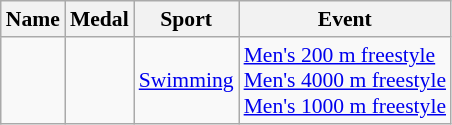<table class="wikitable sortable" style="font-size:90%">
<tr>
<th>Name</th>
<th>Medal</th>
<th>Sport</th>
<th>Event</th>
</tr>
<tr>
<td></td>
<td><br><br></td>
<td><a href='#'>Swimming</a></td>
<td><a href='#'>Men's 200 m freestyle</a><br><a href='#'>Men's 4000 m freestyle</a><br><a href='#'>Men's 1000 m freestyle</a></td>
</tr>
</table>
